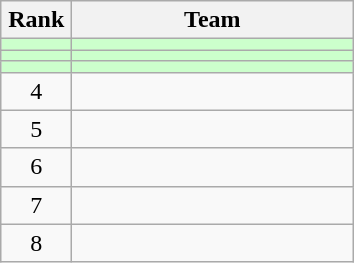<table class="wikitable" style="text-align: center;">
<tr>
<th width=40>Rank</th>
<th width=180>Team</th>
</tr>
<tr bgcolor=#CCFFCC>
<td></td>
<td style="text-align:left;"></td>
</tr>
<tr bgcolor=#CCFFCC>
<td></td>
<td style="text-align:left;"></td>
</tr>
<tr bgcolor=#CCFFCC>
<td></td>
<td style="text-align:left;"></td>
</tr>
<tr align=center>
<td>4</td>
<td style="text-align:left;"></td>
</tr>
<tr align=center>
<td>5</td>
<td style="text-align:left;"></td>
</tr>
<tr align=center>
<td>6</td>
<td style="text-align:left;"></td>
</tr>
<tr align=center>
<td>7</td>
<td style="text-align:left;"></td>
</tr>
<tr align=center>
<td>8</td>
<td style="text-align:left;"></td>
</tr>
</table>
